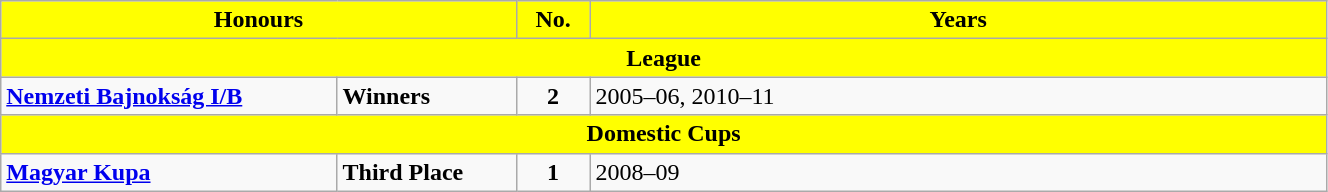<table class="wikitable" width=70%>
<tr>
<th width=35% colspan=2 style="background:yellow;"><span>Honours</span></th>
<th width=5% style="background:yellow;"><span>No.</span></th>
<th width=50% style="background:yellow;"><span>Years</span></th>
</tr>
<tr>
<th colspan="6" style="background:yellow;"><strong>League</strong></th>
</tr>
<tr>
<td><strong><a href='#'>Nemzeti Bajnokság I/B</a></strong></td>
<td><strong>Winners</strong></td>
<td align=center><strong>2</strong></td>
<td>2005–06, 2010–11</td>
</tr>
<tr>
<th colspan="6" style="background:yellow;"><strong>Domestic Cups</strong></th>
</tr>
<tr>
<td><strong><a href='#'>Magyar Kupa</a></strong></td>
<td><strong>Third Place</strong></td>
<td align=center><strong>1</strong></td>
<td>2008–09</td>
</tr>
</table>
